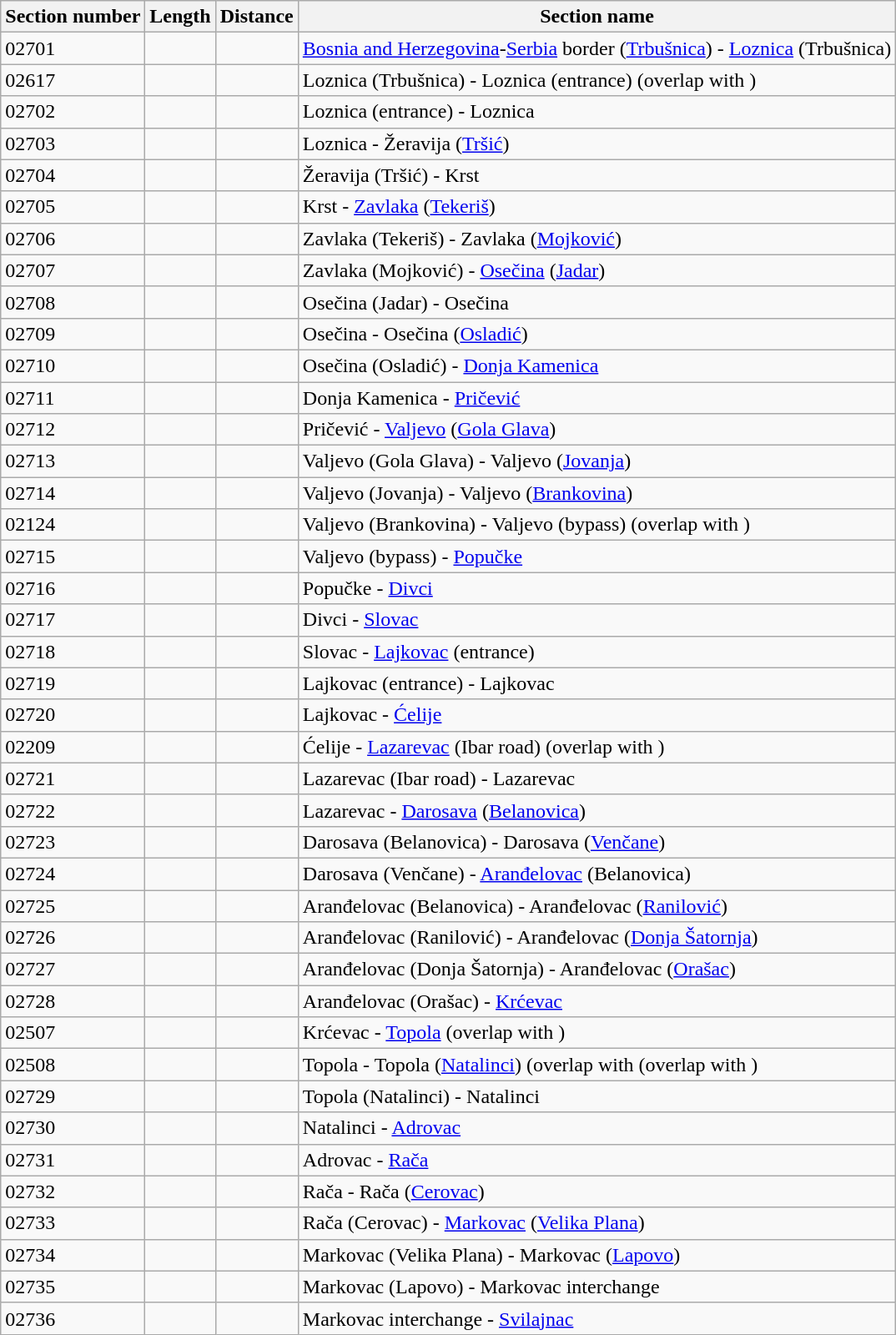<table class="wikitable">
<tr>
<th>Section number</th>
<th>Length</th>
<th>Distance</th>
<th>Section name</th>
</tr>
<tr>
<td>02701</td>
<td></td>
<td></td>
<td><a href='#'>Bosnia and Herzegovina</a>-<a href='#'>Serbia</a> border (<a href='#'>Trbušnica</a>) - <a href='#'>Loznica</a> (Trbušnica)</td>
</tr>
<tr>
<td>02617</td>
<td></td>
<td></td>
<td>Loznica (Trbušnica) - Loznica (entrance) (overlap with )</td>
</tr>
<tr>
<td>02702</td>
<td></td>
<td></td>
<td>Loznica (entrance) - Loznica</td>
</tr>
<tr>
<td>02703</td>
<td></td>
<td></td>
<td>Loznica - Žeravija (<a href='#'>Tršić</a>)</td>
</tr>
<tr>
<td>02704</td>
<td></td>
<td></td>
<td>Žeravija (Tršić) - Krst</td>
</tr>
<tr>
<td>02705</td>
<td></td>
<td></td>
<td>Krst - <a href='#'>Zavlaka</a> (<a href='#'>Tekeriš</a>)</td>
</tr>
<tr>
<td>02706</td>
<td></td>
<td></td>
<td>Zavlaka (Tekeriš) - Zavlaka (<a href='#'>Mojković</a>)</td>
</tr>
<tr>
<td>02707</td>
<td></td>
<td></td>
<td>Zavlaka (Mojković) - <a href='#'>Osečina</a> (<a href='#'>Jadar</a>)</td>
</tr>
<tr>
<td>02708</td>
<td></td>
<td></td>
<td>Osečina (Jadar) - Osečina</td>
</tr>
<tr>
<td>02709</td>
<td></td>
<td></td>
<td>Osečina - Osečina (<a href='#'>Osladić</a>)</td>
</tr>
<tr>
<td>02710</td>
<td></td>
<td></td>
<td>Osečina (Osladić) - <a href='#'>Donja Kamenica</a></td>
</tr>
<tr>
<td>02711</td>
<td></td>
<td></td>
<td>Donja Kamenica - <a href='#'>Pričević</a></td>
</tr>
<tr>
<td>02712</td>
<td></td>
<td></td>
<td>Pričević - <a href='#'>Valjevo</a> (<a href='#'>Gola Glava</a>)</td>
</tr>
<tr>
<td>02713</td>
<td></td>
<td></td>
<td>Valjevo (Gola Glava) - Valjevo (<a href='#'>Jovanja</a>)</td>
</tr>
<tr>
<td>02714</td>
<td></td>
<td></td>
<td>Valjevo (Jovanja) - Valjevo (<a href='#'>Brankovina</a>)</td>
</tr>
<tr>
<td>02124</td>
<td></td>
<td></td>
<td>Valjevo (Brankovina) - Valjevo (bypass) (overlap with )</td>
</tr>
<tr>
<td>02715</td>
<td></td>
<td></td>
<td>Valjevo (bypass) - <a href='#'>Popučke</a></td>
</tr>
<tr>
<td>02716</td>
<td></td>
<td></td>
<td>Popučke - <a href='#'>Divci</a></td>
</tr>
<tr>
<td>02717</td>
<td></td>
<td></td>
<td>Divci - <a href='#'>Slovac</a></td>
</tr>
<tr>
<td>02718</td>
<td></td>
<td></td>
<td>Slovac - <a href='#'>Lajkovac</a> (entrance)</td>
</tr>
<tr>
<td>02719</td>
<td></td>
<td></td>
<td>Lajkovac (entrance) - Lajkovac</td>
</tr>
<tr>
<td>02720</td>
<td></td>
<td></td>
<td>Lajkovac - <a href='#'>Ćelije</a></td>
</tr>
<tr>
<td>02209</td>
<td></td>
<td></td>
<td>Ćelije - <a href='#'>Lazarevac</a> (Ibar road) (overlap with )</td>
</tr>
<tr>
<td>02721</td>
<td></td>
<td></td>
<td>Lazarevac (Ibar road) - Lazarevac</td>
</tr>
<tr>
<td>02722</td>
<td></td>
<td></td>
<td>Lazarevac - <a href='#'>Darosava</a> (<a href='#'>Belanovica</a>)</td>
</tr>
<tr>
<td>02723</td>
<td></td>
<td></td>
<td>Darosava (Belanovica) - Darosava (<a href='#'>Venčane</a>)</td>
</tr>
<tr>
<td>02724</td>
<td></td>
<td></td>
<td>Darosava (Venčane) - <a href='#'>Aranđelovac</a> (Belanovica)</td>
</tr>
<tr>
<td>02725</td>
<td></td>
<td></td>
<td>Aranđelovac (Belanovica) - Aranđelovac (<a href='#'>Ranilović</a>)</td>
</tr>
<tr>
<td>02726</td>
<td></td>
<td></td>
<td>Aranđelovac (Ranilović) - Aranđelovac (<a href='#'>Donja Šatornja</a>)</td>
</tr>
<tr>
<td>02727</td>
<td></td>
<td></td>
<td>Aranđelovac (Donja Šatornja) - Aranđelovac (<a href='#'>Orašac</a>)</td>
</tr>
<tr>
<td>02728</td>
<td></td>
<td></td>
<td>Aranđelovac (Orašac) - <a href='#'>Krćevac</a></td>
</tr>
<tr>
<td>02507</td>
<td></td>
<td></td>
<td>Krćevac - <a href='#'>Topola</a>  (overlap with )</td>
</tr>
<tr>
<td>02508</td>
<td></td>
<td></td>
<td>Topola - Topola (<a href='#'>Natalinci</a>) (overlap with (overlap with )</td>
</tr>
<tr>
<td>02729</td>
<td></td>
<td></td>
<td>Topola (Natalinci) - Natalinci</td>
</tr>
<tr>
<td>02730</td>
<td></td>
<td></td>
<td>Natalinci - <a href='#'>Adrovac</a></td>
</tr>
<tr>
<td>02731</td>
<td></td>
<td></td>
<td>Adrovac - <a href='#'>Rača</a></td>
</tr>
<tr>
<td>02732</td>
<td></td>
<td></td>
<td>Rača - Rača (<a href='#'>Cerovac</a>)</td>
</tr>
<tr>
<td>02733</td>
<td></td>
<td></td>
<td>Rača (Cerovac) - <a href='#'>Markovac</a> (<a href='#'>Velika Plana</a>)</td>
</tr>
<tr>
<td>02734</td>
<td></td>
<td></td>
<td>Markovac (Velika Plana) - Markovac (<a href='#'>Lapovo</a>)</td>
</tr>
<tr>
<td>02735</td>
<td></td>
<td></td>
<td>Markovac (Lapovo) - Markovac interchange</td>
</tr>
<tr>
<td>02736</td>
<td></td>
<td></td>
<td>Markovac interchange - <a href='#'>Svilajnac</a></td>
</tr>
</table>
